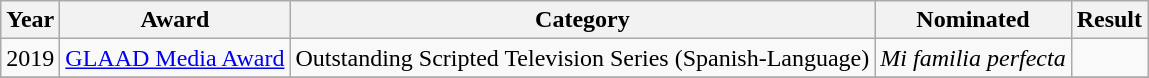<table class="wikitable plainrowheaders">
<tr>
<th scope="col">Year</th>
<th scope="col">Award</th>
<th scope="col">Category</th>
<th scope="col">Nominated</th>
<th scope="col">Result</th>
</tr>
<tr>
<td>2019</td>
<td><a href='#'>GLAAD Media Award</a></td>
<td>Outstanding Scripted Television Series (Spanish-Language)</td>
<td><em>Mi familia perfecta</em></td>
<td></td>
</tr>
<tr>
</tr>
</table>
